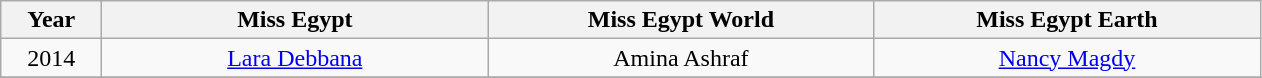<table class="wikitable sortable" style="text-align:center">
<tr>
<th width="60">Year</th>
<th width="250">Miss Egypt</th>
<th width="250">Miss Egypt World</th>
<th width="250">Miss Egypt Earth</th>
</tr>
<tr>
<td>2014</td>
<td><a href='#'>Lara Debbana</a></td>
<td>Amina Ashraf</td>
<td><a href='#'>Nancy Magdy</a></td>
</tr>
<tr>
</tr>
</table>
